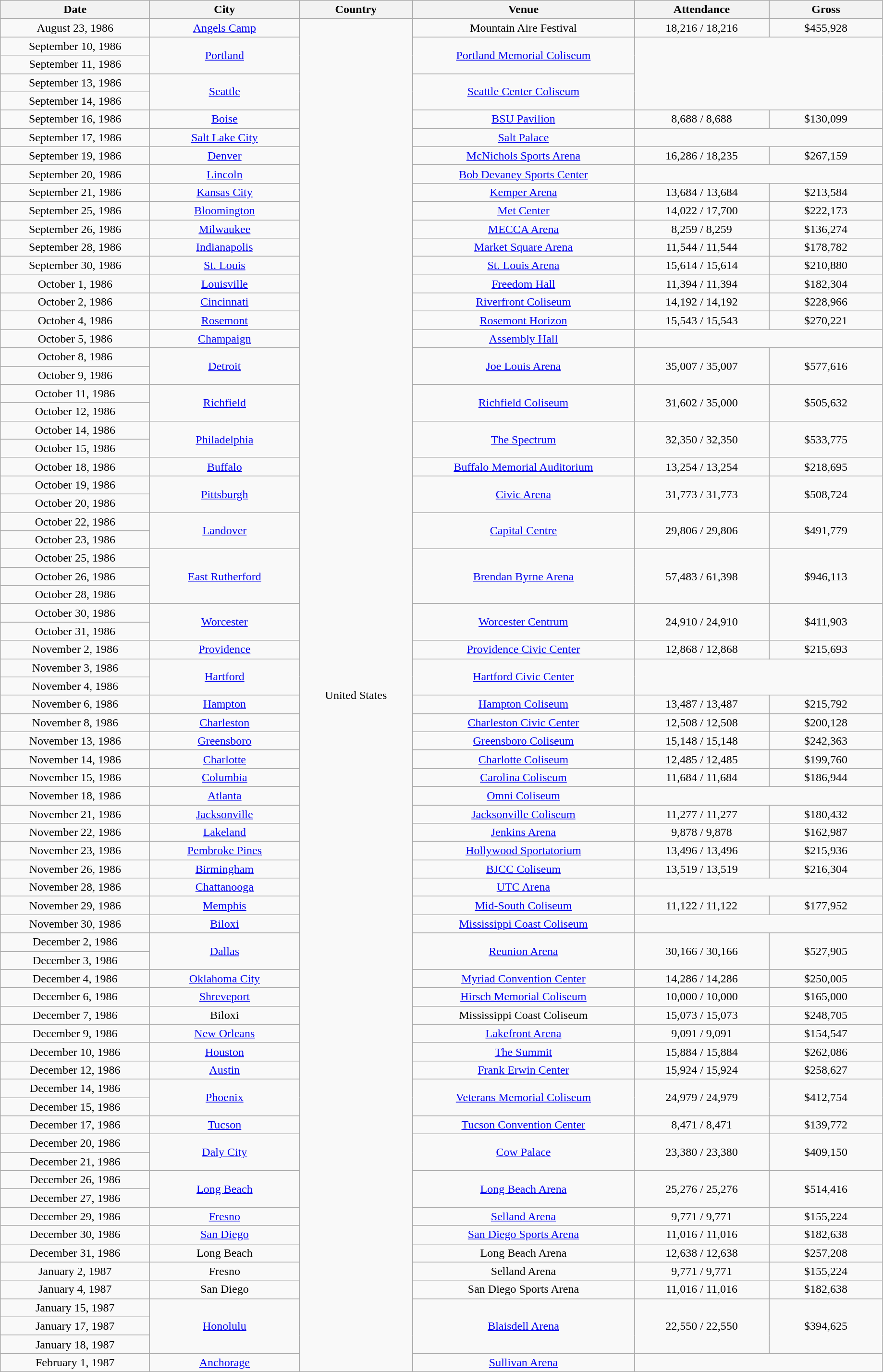<table class="wikitable" style="text-align:center;">
<tr>
<th width="200">Date</th>
<th width="200">City</th>
<th width="150">Country</th>
<th width="300">Venue</th>
<th width="180">Attendance</th>
<th width="150">Gross</th>
</tr>
<tr>
<td>August 23, 1986</td>
<td><a href='#'>Angels Camp</a></td>
<td rowspan="74">United States</td>
<td>Mountain Aire Festival</td>
<td>18,216 / 18,216</td>
<td>$455,928</td>
</tr>
<tr>
<td>September 10, 1986</td>
<td rowspan="2"><a href='#'>Portland</a></td>
<td rowspan="2"><a href='#'>Portland Memorial Coliseum</a></td>
</tr>
<tr>
<td>September 11, 1986</td>
</tr>
<tr>
<td>September 13, 1986</td>
<td rowspan="2"><a href='#'>Seattle</a></td>
<td rowspan="2"><a href='#'>Seattle Center Coliseum</a></td>
</tr>
<tr>
<td>September 14, 1986</td>
</tr>
<tr>
<td>September 16, 1986</td>
<td><a href='#'>Boise</a></td>
<td><a href='#'>BSU Pavilion</a></td>
<td>8,688 / 8,688</td>
<td>$130,099</td>
</tr>
<tr>
<td>September 17, 1986</td>
<td><a href='#'>Salt Lake City</a></td>
<td><a href='#'>Salt Palace</a></td>
</tr>
<tr>
<td>September 19, 1986</td>
<td><a href='#'>Denver</a></td>
<td><a href='#'>McNichols Sports Arena</a></td>
<td>16,286 / 18,235</td>
<td>$267,159</td>
</tr>
<tr>
<td>September 20, 1986</td>
<td><a href='#'>Lincoln</a></td>
<td><a href='#'>Bob Devaney Sports Center</a></td>
</tr>
<tr>
<td>September 21, 1986</td>
<td><a href='#'>Kansas City</a></td>
<td><a href='#'>Kemper Arena</a></td>
<td>13,684 / 13,684</td>
<td>$213,584</td>
</tr>
<tr>
<td>September 25, 1986</td>
<td><a href='#'>Bloomington</a></td>
<td><a href='#'>Met Center</a></td>
<td>14,022 / 17,700</td>
<td>$222,173</td>
</tr>
<tr>
<td>September 26, 1986</td>
<td><a href='#'>Milwaukee</a></td>
<td><a href='#'>MECCA Arena</a></td>
<td>8,259 / 8,259</td>
<td>$136,274</td>
</tr>
<tr>
<td>September 28, 1986</td>
<td><a href='#'>Indianapolis</a></td>
<td><a href='#'>Market Square Arena</a></td>
<td>11,544 / 11,544</td>
<td>$178,782</td>
</tr>
<tr>
<td>September 30, 1986</td>
<td><a href='#'>St. Louis</a></td>
<td><a href='#'>St. Louis Arena</a></td>
<td>15,614 / 15,614</td>
<td>$210,880</td>
</tr>
<tr>
<td>October 1, 1986</td>
<td><a href='#'>Louisville</a></td>
<td><a href='#'>Freedom Hall</a></td>
<td>11,394 / 11,394</td>
<td>$182,304</td>
</tr>
<tr>
<td>October 2, 1986</td>
<td><a href='#'>Cincinnati</a></td>
<td><a href='#'>Riverfront Coliseum</a></td>
<td>14,192 / 14,192</td>
<td>$228,966</td>
</tr>
<tr>
<td>October 4, 1986</td>
<td><a href='#'>Rosemont</a></td>
<td><a href='#'>Rosemont Horizon</a></td>
<td>15,543 / 15,543</td>
<td>$270,221</td>
</tr>
<tr>
<td>October 5, 1986</td>
<td><a href='#'>Champaign</a></td>
<td><a href='#'>Assembly Hall</a></td>
</tr>
<tr>
<td>October 8, 1986</td>
<td rowspan="2"><a href='#'>Detroit</a></td>
<td rowspan="2"><a href='#'>Joe Louis Arena</a></td>
<td rowspan="2">35,007 / 35,007</td>
<td rowspan="2">$577,616</td>
</tr>
<tr>
<td>October 9, 1986</td>
</tr>
<tr>
<td>October 11, 1986</td>
<td rowspan="2"><a href='#'>Richfield</a></td>
<td rowspan="2"><a href='#'>Richfield Coliseum</a></td>
<td rowspan="2">31,602 / 35,000</td>
<td rowspan="2">$505,632</td>
</tr>
<tr>
<td>October 12, 1986</td>
</tr>
<tr>
<td>October 14, 1986</td>
<td rowspan="2"><a href='#'>Philadelphia</a></td>
<td rowspan="2"><a href='#'>The Spectrum</a></td>
<td rowspan="2">32,350 / 32,350</td>
<td rowspan="2">$533,775</td>
</tr>
<tr>
<td>October 15, 1986</td>
</tr>
<tr>
<td>October 18, 1986</td>
<td><a href='#'>Buffalo</a></td>
<td><a href='#'>Buffalo Memorial Auditorium</a></td>
<td>13,254 / 13,254</td>
<td>$218,695</td>
</tr>
<tr>
<td>October 19, 1986</td>
<td rowspan="2"><a href='#'>Pittsburgh</a></td>
<td rowspan="2"><a href='#'>Civic Arena</a></td>
<td rowspan="2">31,773 / 31,773</td>
<td rowspan="2">$508,724</td>
</tr>
<tr>
<td>October 20, 1986</td>
</tr>
<tr>
<td>October 22, 1986</td>
<td rowspan="2"><a href='#'>Landover</a></td>
<td rowspan="2"><a href='#'>Capital Centre</a></td>
<td rowspan="2">29,806 / 29,806</td>
<td rowspan="2">$491,779</td>
</tr>
<tr>
<td>October 23, 1986</td>
</tr>
<tr>
<td>October 25, 1986</td>
<td rowspan="3"><a href='#'>East Rutherford</a></td>
<td rowspan="3"><a href='#'>Brendan Byrne Arena</a></td>
<td rowspan="3">57,483 / 61,398</td>
<td rowspan="3">$946,113</td>
</tr>
<tr>
<td>October 26, 1986</td>
</tr>
<tr>
<td>October 28, 1986</td>
</tr>
<tr>
<td>October 30, 1986</td>
<td rowspan="2"><a href='#'>Worcester</a></td>
<td rowspan="2"><a href='#'>Worcester Centrum</a></td>
<td rowspan="2">24,910 / 24,910</td>
<td rowspan="2">$411,903</td>
</tr>
<tr>
<td>October 31, 1986</td>
</tr>
<tr>
<td>November 2, 1986</td>
<td><a href='#'>Providence</a></td>
<td><a href='#'>Providence Civic Center</a></td>
<td>12,868 / 12,868</td>
<td>$215,693</td>
</tr>
<tr>
<td>November 3, 1986</td>
<td rowspan="2"><a href='#'>Hartford</a></td>
<td rowspan="2"><a href='#'>Hartford Civic Center</a></td>
</tr>
<tr>
<td>November 4, 1986</td>
</tr>
<tr>
<td>November 6, 1986</td>
<td><a href='#'>Hampton</a></td>
<td><a href='#'>Hampton Coliseum</a></td>
<td>13,487 / 13,487</td>
<td>$215,792</td>
</tr>
<tr>
<td>November 8, 1986</td>
<td><a href='#'>Charleston</a></td>
<td><a href='#'>Charleston Civic Center</a></td>
<td>12,508 / 12,508</td>
<td>$200,128</td>
</tr>
<tr>
<td>November 13, 1986</td>
<td><a href='#'>Greensboro</a></td>
<td><a href='#'>Greensboro Coliseum</a></td>
<td>15,148 / 15,148</td>
<td>$242,363</td>
</tr>
<tr>
<td>November 14, 1986</td>
<td><a href='#'>Charlotte</a></td>
<td><a href='#'>Charlotte Coliseum</a></td>
<td>12,485 / 12,485</td>
<td>$199,760</td>
</tr>
<tr>
<td>November 15, 1986</td>
<td><a href='#'>Columbia</a></td>
<td><a href='#'>Carolina Coliseum</a></td>
<td>11,684 / 11,684</td>
<td>$186,944</td>
</tr>
<tr>
<td>November 18, 1986</td>
<td><a href='#'>Atlanta</a></td>
<td><a href='#'>Omni Coliseum</a></td>
</tr>
<tr>
<td>November 21, 1986</td>
<td><a href='#'>Jacksonville</a></td>
<td><a href='#'>Jacksonville Coliseum</a></td>
<td>11,277 / 11,277</td>
<td>$180,432</td>
</tr>
<tr>
<td>November 22, 1986</td>
<td><a href='#'>Lakeland</a></td>
<td><a href='#'>Jenkins Arena</a></td>
<td>9,878 / 9,878</td>
<td>$162,987</td>
</tr>
<tr>
<td>November 23, 1986</td>
<td><a href='#'>Pembroke Pines</a></td>
<td><a href='#'>Hollywood Sportatorium</a></td>
<td>13,496 / 13,496</td>
<td>$215,936</td>
</tr>
<tr>
<td>November 26, 1986</td>
<td><a href='#'>Birmingham</a></td>
<td><a href='#'>BJCC Coliseum</a></td>
<td>13,519 / 13,519</td>
<td>$216,304</td>
</tr>
<tr>
<td>November 28, 1986</td>
<td><a href='#'>Chattanooga</a></td>
<td><a href='#'>UTC Arena</a></td>
</tr>
<tr>
<td>November 29, 1986</td>
<td><a href='#'>Memphis</a></td>
<td><a href='#'>Mid-South Coliseum</a></td>
<td>11,122 / 11,122</td>
<td>$177,952</td>
</tr>
<tr>
<td>November 30, 1986</td>
<td><a href='#'>Biloxi</a></td>
<td><a href='#'>Mississippi Coast Coliseum</a></td>
</tr>
<tr>
<td>December 2, 1986</td>
<td rowspan="2"><a href='#'>Dallas</a></td>
<td rowspan="2"><a href='#'>Reunion Arena</a></td>
<td rowspan="2">30,166 / 30,166</td>
<td rowspan="2">$527,905</td>
</tr>
<tr>
<td>December 3, 1986</td>
</tr>
<tr>
<td>December 4, 1986</td>
<td><a href='#'>Oklahoma City</a></td>
<td><a href='#'>Myriad Convention Center</a></td>
<td>14,286 / 14,286</td>
<td>$250,005</td>
</tr>
<tr>
<td>December 6, 1986</td>
<td><a href='#'>Shreveport</a></td>
<td><a href='#'>Hirsch Memorial Coliseum</a></td>
<td>10,000 / 10,000</td>
<td>$165,000</td>
</tr>
<tr>
<td>December 7, 1986</td>
<td>Biloxi</td>
<td>Mississippi Coast Coliseum</td>
<td>15,073 / 15,073</td>
<td>$248,705</td>
</tr>
<tr>
<td>December 9, 1986</td>
<td><a href='#'>New Orleans</a></td>
<td><a href='#'>Lakefront Arena</a></td>
<td>9,091 / 9,091</td>
<td>$154,547</td>
</tr>
<tr>
<td>December 10, 1986</td>
<td><a href='#'>Houston</a></td>
<td><a href='#'>The Summit</a></td>
<td>15,884 / 15,884</td>
<td>$262,086</td>
</tr>
<tr>
<td>December 12, 1986</td>
<td><a href='#'>Austin</a></td>
<td><a href='#'>Frank Erwin Center</a></td>
<td>15,924 / 15,924</td>
<td>$258,627</td>
</tr>
<tr>
<td>December 14, 1986</td>
<td rowspan="2"><a href='#'>Phoenix</a></td>
<td rowspan="2"><a href='#'>Veterans Memorial Coliseum</a></td>
<td rowspan="2">24,979 / 24,979</td>
<td rowspan="2">$412,754</td>
</tr>
<tr>
<td>December 15, 1986</td>
</tr>
<tr>
<td>December 17, 1986</td>
<td><a href='#'>Tucson</a></td>
<td><a href='#'>Tucson Convention Center</a></td>
<td>8,471 / 8,471</td>
<td>$139,772</td>
</tr>
<tr>
<td>December 20, 1986</td>
<td rowspan="2"><a href='#'>Daly City</a></td>
<td rowspan="2"><a href='#'>Cow Palace</a></td>
<td rowspan="2">23,380 / 23,380</td>
<td rowspan="2">$409,150</td>
</tr>
<tr>
<td>December 21, 1986</td>
</tr>
<tr>
<td>December 26, 1986</td>
<td rowspan="2"><a href='#'>Long Beach</a></td>
<td rowspan="2"><a href='#'>Long Beach Arena</a></td>
<td rowspan="2">25,276 / 25,276</td>
<td rowspan="2">$514,416</td>
</tr>
<tr>
<td>December 27, 1986</td>
</tr>
<tr>
<td>December 29, 1986</td>
<td><a href='#'>Fresno</a></td>
<td><a href='#'>Selland Arena</a></td>
<td>9,771 / 9,771</td>
<td>$155,224</td>
</tr>
<tr>
<td>December 30, 1986</td>
<td><a href='#'>San Diego</a></td>
<td><a href='#'>San Diego Sports Arena</a></td>
<td>11,016 / 11,016</td>
<td>$182,638</td>
</tr>
<tr>
<td>December 31, 1986</td>
<td>Long Beach</td>
<td>Long Beach Arena</td>
<td>12,638 / 12,638</td>
<td>$257,208</td>
</tr>
<tr>
<td>January 2, 1987</td>
<td>Fresno</td>
<td>Selland Arena</td>
<td>9,771 / 9,771</td>
<td>$155,224</td>
</tr>
<tr>
<td>January 4, 1987</td>
<td>San Diego</td>
<td>San Diego Sports Arena</td>
<td>11,016 / 11,016</td>
<td>$182,638</td>
</tr>
<tr>
<td>January 15, 1987</td>
<td rowspan="3"><a href='#'>Honolulu</a></td>
<td rowspan="3"><a href='#'>Blaisdell Arena</a></td>
<td rowspan="3">22,550 / 22,550</td>
<td rowspan="3">$394,625</td>
</tr>
<tr>
<td>January 17, 1987</td>
</tr>
<tr>
<td>January 18, 1987</td>
</tr>
<tr>
<td>February 1, 1987</td>
<td><a href='#'>Anchorage</a></td>
<td><a href='#'>Sullivan Arena</a></td>
</tr>
</table>
